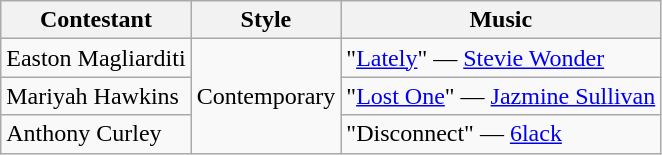<table class="wikitable">
<tr>
<th>Contestant</th>
<th>Style</th>
<th>Music</th>
</tr>
<tr>
<td>Easton Magliarditi</td>
<td rowspan="3">Contemporary</td>
<td>"<a href='#'>Lately</a>" — <a href='#'>Stevie Wonder</a></td>
</tr>
<tr>
<td>Mariyah Hawkins</td>
<td>"<a href='#'>Lost One</a>" — <a href='#'>Jazmine Sullivan</a></td>
</tr>
<tr>
<td>Anthony Curley</td>
<td>"Disconnect" — <a href='#'>6lack</a></td>
</tr>
</table>
